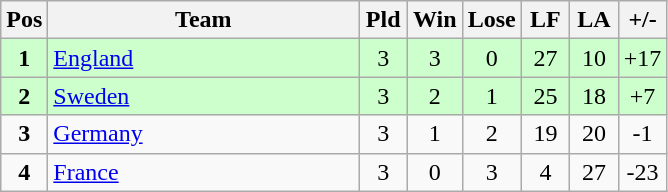<table class="wikitable" style="font-size: 100%">
<tr>
<th width=20>Pos</th>
<th width=200>Team</th>
<th width=25>Pld</th>
<th width=25>Win</th>
<th width=25>Lose</th>
<th width=25>LF</th>
<th width=25>LA</th>
<th width=25>+/-</th>
</tr>
<tr align=center style="background: #ccffcc;">
<td><strong>1</strong></td>
<td align="left"> <a href='#'>England</a></td>
<td>3</td>
<td>3</td>
<td>0</td>
<td>27</td>
<td>10</td>
<td>+17</td>
</tr>
<tr align=center style="background: #ccffcc;">
<td><strong>2</strong></td>
<td align="left"> <a href='#'>Sweden</a></td>
<td>3</td>
<td>2</td>
<td>1</td>
<td>25</td>
<td>18</td>
<td>+7</td>
</tr>
<tr align=center>
<td><strong>3</strong></td>
<td align="left"> <a href='#'>Germany</a></td>
<td>3</td>
<td>1</td>
<td>2</td>
<td>19</td>
<td>20</td>
<td>-1</td>
</tr>
<tr align=center>
<td><strong>4</strong></td>
<td align="left"> <a href='#'>France</a></td>
<td>3</td>
<td>0</td>
<td>3</td>
<td>4</td>
<td>27</td>
<td>-23</td>
</tr>
</table>
